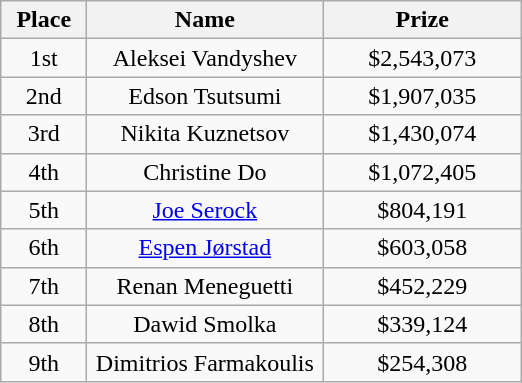<table class="wikitable">
<tr>
<th width="50">Place</th>
<th width="150">Name</th>
<th width="125">Prize</th>
</tr>
<tr>
<td align=center>1st</td>
<td align=center>Aleksei Vandyshev</td>
<td align=center>$2,543,073</td>
</tr>
<tr>
<td align=center>2nd</td>
<td align=center>Edson Tsutsumi</td>
<td align=center>$1,907,035</td>
</tr>
<tr>
<td align=center>3rd</td>
<td align=center>Nikita Kuznetsov</td>
<td align=center>$1,430,074</td>
</tr>
<tr>
<td align=center>4th</td>
<td align=center>Christine Do</td>
<td align=center>$1,072,405</td>
</tr>
<tr>
<td align=center>5th</td>
<td align=center><a href='#'>Joe Serock</a></td>
<td align=center>$804,191</td>
</tr>
<tr>
<td align=center>6th</td>
<td align=center><a href='#'>Espen Jørstad</a></td>
<td align=center>$603,058</td>
</tr>
<tr>
<td align=center>7th</td>
<td align=center>Renan Meneguetti</td>
<td align=center>$452,229</td>
</tr>
<tr>
<td align=center>8th</td>
<td align=center>Dawid Smolka</td>
<td align=center>$339,124</td>
</tr>
<tr>
<td align=center>9th</td>
<td align=center>Dimitrios Farmakoulis</td>
<td align=center>$254,308</td>
</tr>
</table>
